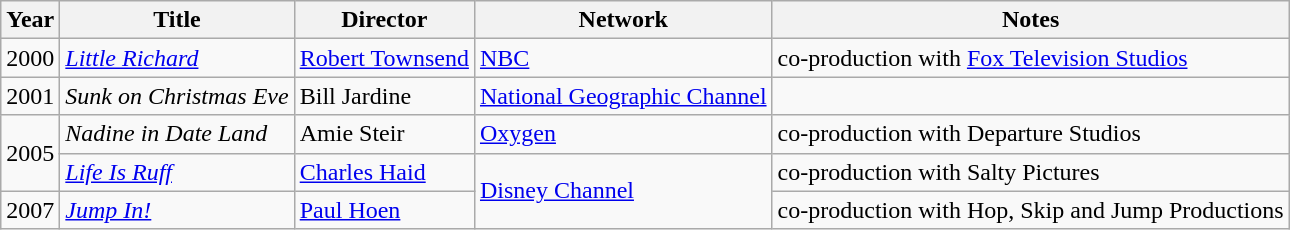<table class="wikitable sortable">
<tr>
<th>Year</th>
<th>Title</th>
<th>Director</th>
<th>Network</th>
<th>Notes</th>
</tr>
<tr>
<td>2000</td>
<td><em><a href='#'>Little Richard</a></em></td>
<td><a href='#'>Robert Townsend</a></td>
<td><a href='#'>NBC</a></td>
<td>co-production with <a href='#'>Fox Television Studios</a></td>
</tr>
<tr>
<td>2001</td>
<td><em>Sunk on Christmas Eve</em></td>
<td>Bill Jardine</td>
<td><a href='#'>National Geographic Channel</a></td>
<td></td>
</tr>
<tr>
<td rowspan="2">2005</td>
<td><em>Nadine in Date Land</em></td>
<td>Amie Steir</td>
<td><a href='#'>Oxygen</a></td>
<td>co-production with Departure Studios</td>
</tr>
<tr>
<td><em><a href='#'>Life Is Ruff</a></em></td>
<td><a href='#'>Charles Haid</a></td>
<td rowspan="2"><a href='#'>Disney Channel</a></td>
<td>co-production with Salty Pictures</td>
</tr>
<tr>
<td>2007</td>
<td><em><a href='#'>Jump In!</a></em></td>
<td><a href='#'>Paul Hoen</a></td>
<td>co-production with Hop, Skip and Jump Productions</td>
</tr>
</table>
